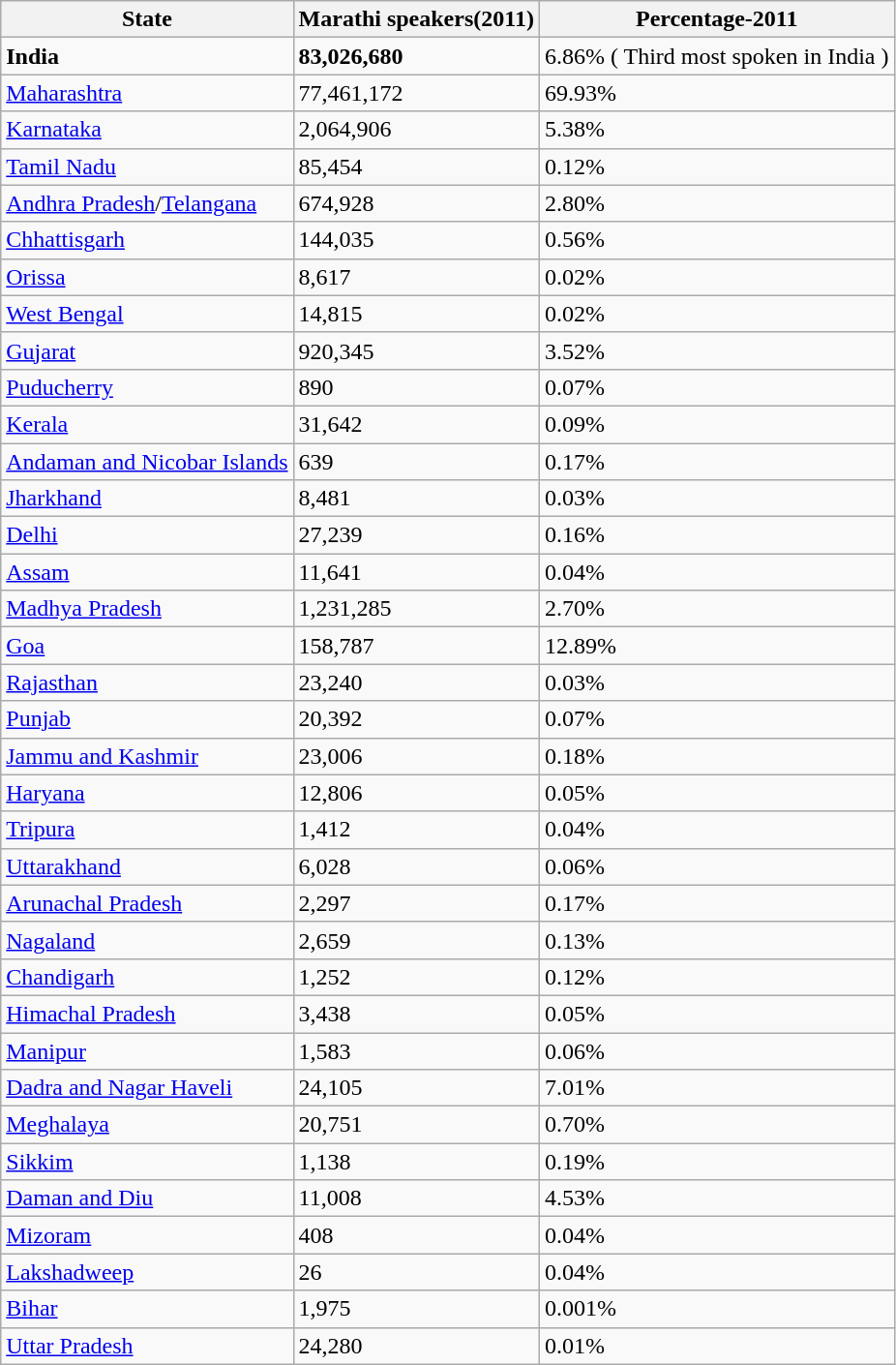<table class="wikitable sortable">
<tr>
<th>State</th>
<th>Marathi speakers(2011)</th>
<th>Percentage-2011</th>
</tr>
<tr>
<td><strong>India</strong></td>
<td><strong>83,026,680</strong></td>
<td>6.86% ( Third most spoken in India )</td>
</tr>
<tr>
<td><a href='#'>Maharashtra</a></td>
<td>77,461,172</td>
<td>69.93%</td>
</tr>
<tr>
<td><a href='#'>Karnataka</a></td>
<td>2,064,906</td>
<td>5.38%</td>
</tr>
<tr>
<td><a href='#'>Tamil Nadu</a></td>
<td>85,454</td>
<td>0.12%</td>
</tr>
<tr>
<td><a href='#'>Andhra Pradesh</a>/<a href='#'>Telangana</a></td>
<td>674,928</td>
<td>2.80%</td>
</tr>
<tr>
<td><a href='#'>Chhattisgarh</a></td>
<td>144,035</td>
<td>0.56%</td>
</tr>
<tr>
<td><a href='#'>Orissa</a></td>
<td>8,617</td>
<td>0.02%</td>
</tr>
<tr>
<td><a href='#'>West Bengal</a></td>
<td>14,815</td>
<td>0.02%</td>
</tr>
<tr>
<td><a href='#'>Gujarat</a></td>
<td>920,345</td>
<td>3.52%</td>
</tr>
<tr>
<td><a href='#'>Puducherry</a></td>
<td>890</td>
<td>0.07%</td>
</tr>
<tr>
<td><a href='#'>Kerala</a></td>
<td>31,642</td>
<td>0.09%</td>
</tr>
<tr>
<td><a href='#'>Andaman and Nicobar Islands</a></td>
<td>639</td>
<td>0.17%</td>
</tr>
<tr>
<td><a href='#'>Jharkhand</a></td>
<td>8,481</td>
<td>0.03%</td>
</tr>
<tr>
<td><a href='#'>Delhi</a></td>
<td>27,239</td>
<td>0.16%</td>
</tr>
<tr>
<td><a href='#'>Assam</a></td>
<td>11,641</td>
<td>0.04%</td>
</tr>
<tr>
<td><a href='#'>Madhya Pradesh</a></td>
<td>1,231,285</td>
<td>2.70%</td>
</tr>
<tr>
<td><a href='#'>Goa</a></td>
<td>158,787</td>
<td>12.89%</td>
</tr>
<tr>
<td><a href='#'>Rajasthan</a></td>
<td>23,240</td>
<td>0.03%</td>
</tr>
<tr>
<td><a href='#'>Punjab</a></td>
<td>20,392</td>
<td>0.07%</td>
</tr>
<tr>
<td><a href='#'>Jammu and Kashmir</a></td>
<td>23,006</td>
<td>0.18%</td>
</tr>
<tr>
<td><a href='#'>Haryana</a></td>
<td>12,806</td>
<td>0.05%</td>
</tr>
<tr>
<td><a href='#'>Tripura</a></td>
<td>1,412</td>
<td>0.04%</td>
</tr>
<tr>
<td><a href='#'>Uttarakhand</a></td>
<td>6,028</td>
<td>0.06%</td>
</tr>
<tr>
<td><a href='#'>Arunachal Pradesh</a></td>
<td>2,297</td>
<td>0.17%</td>
</tr>
<tr>
<td><a href='#'>Nagaland</a></td>
<td>2,659</td>
<td>0.13%</td>
</tr>
<tr>
<td><a href='#'>Chandigarh</a></td>
<td>1,252</td>
<td>0.12%</td>
</tr>
<tr>
<td><a href='#'>Himachal Pradesh</a></td>
<td>3,438</td>
<td>0.05%</td>
</tr>
<tr>
<td><a href='#'>Manipur</a></td>
<td>1,583</td>
<td>0.06%</td>
</tr>
<tr>
<td><a href='#'>Dadra and Nagar Haveli</a></td>
<td>24,105</td>
<td>7.01%</td>
</tr>
<tr>
<td><a href='#'>Meghalaya</a></td>
<td>20,751</td>
<td>0.70%</td>
</tr>
<tr>
<td><a href='#'>Sikkim</a></td>
<td>1,138</td>
<td>0.19%</td>
</tr>
<tr>
<td><a href='#'>Daman and Diu</a></td>
<td>11,008</td>
<td>4.53%</td>
</tr>
<tr>
<td><a href='#'>Mizoram</a></td>
<td>408</td>
<td>0.04%</td>
</tr>
<tr>
<td><a href='#'>Lakshadweep</a></td>
<td>26</td>
<td>0.04%</td>
</tr>
<tr>
<td><a href='#'>Bihar</a></td>
<td>1,975</td>
<td>0.001%</td>
</tr>
<tr>
<td><a href='#'>Uttar Pradesh</a></td>
<td>24,280</td>
<td>0.01%</td>
</tr>
</table>
